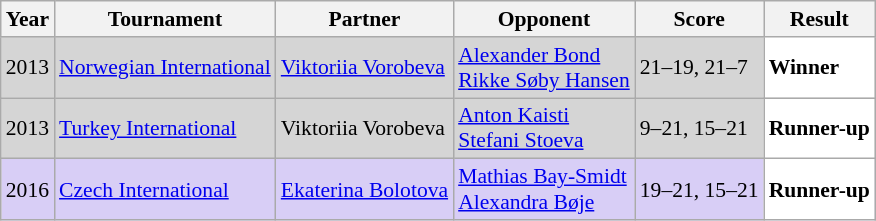<table class="sortable wikitable" style="font-size: 90%;">
<tr>
<th>Year</th>
<th>Tournament</th>
<th>Partner</th>
<th>Opponent</th>
<th>Score</th>
<th>Result</th>
</tr>
<tr style="background:#D5D5D5">
<td align="center">2013</td>
<td align="left"><a href='#'>Norwegian International</a></td>
<td align="left"> <a href='#'>Viktoriia Vorobeva</a></td>
<td align="left"> <a href='#'>Alexander Bond</a><br> <a href='#'>Rikke Søby Hansen</a></td>
<td align="left">21–19, 21–7</td>
<td style="text-align:left; background:white"> <strong>Winner</strong></td>
</tr>
<tr style="background:#D5D5D5">
<td align="center">2013</td>
<td align="left"><a href='#'>Turkey International</a></td>
<td align="left"> Viktoriia Vorobeva</td>
<td align="left"> <a href='#'>Anton Kaisti</a><br> <a href='#'>Stefani Stoeva</a></td>
<td align="left">9–21, 15–21</td>
<td style="text-align:left; background:white"> <strong>Runner-up</strong></td>
</tr>
<tr style="background:#D8CEF6">
<td align="center">2016</td>
<td align="left"><a href='#'>Czech International</a></td>
<td align="left"> <a href='#'>Ekaterina Bolotova</a></td>
<td align="left"> <a href='#'>Mathias Bay-Smidt</a><br> <a href='#'>Alexandra Bøje</a></td>
<td align="left">19–21, 15–21</td>
<td style="text-align:left; background:white"> <strong>Runner-up</strong></td>
</tr>
</table>
